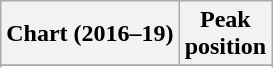<table class="wikitable sortable plainrowheaders" style="text-align:center;">
<tr>
<th>Chart (2016–19)</th>
<th>Peak<br>position</th>
</tr>
<tr>
</tr>
<tr>
</tr>
<tr>
</tr>
<tr>
</tr>
<tr>
</tr>
<tr>
</tr>
<tr>
</tr>
<tr>
</tr>
<tr>
</tr>
<tr>
</tr>
<tr>
</tr>
<tr>
</tr>
<tr>
</tr>
<tr>
</tr>
<tr>
</tr>
<tr>
</tr>
</table>
